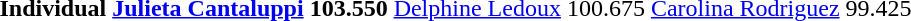<table>
<tr>
<td><strong>Individual</strong></td>
<td> <strong><a href='#'>Julieta Cantaluppi</a></strong></td>
<td><strong>103.550</strong></td>
<td> <a href='#'>Delphine Ledoux</a></td>
<td>100.675</td>
<td> <a href='#'>Carolina Rodriguez</a></td>
<td>99.425</td>
</tr>
</table>
